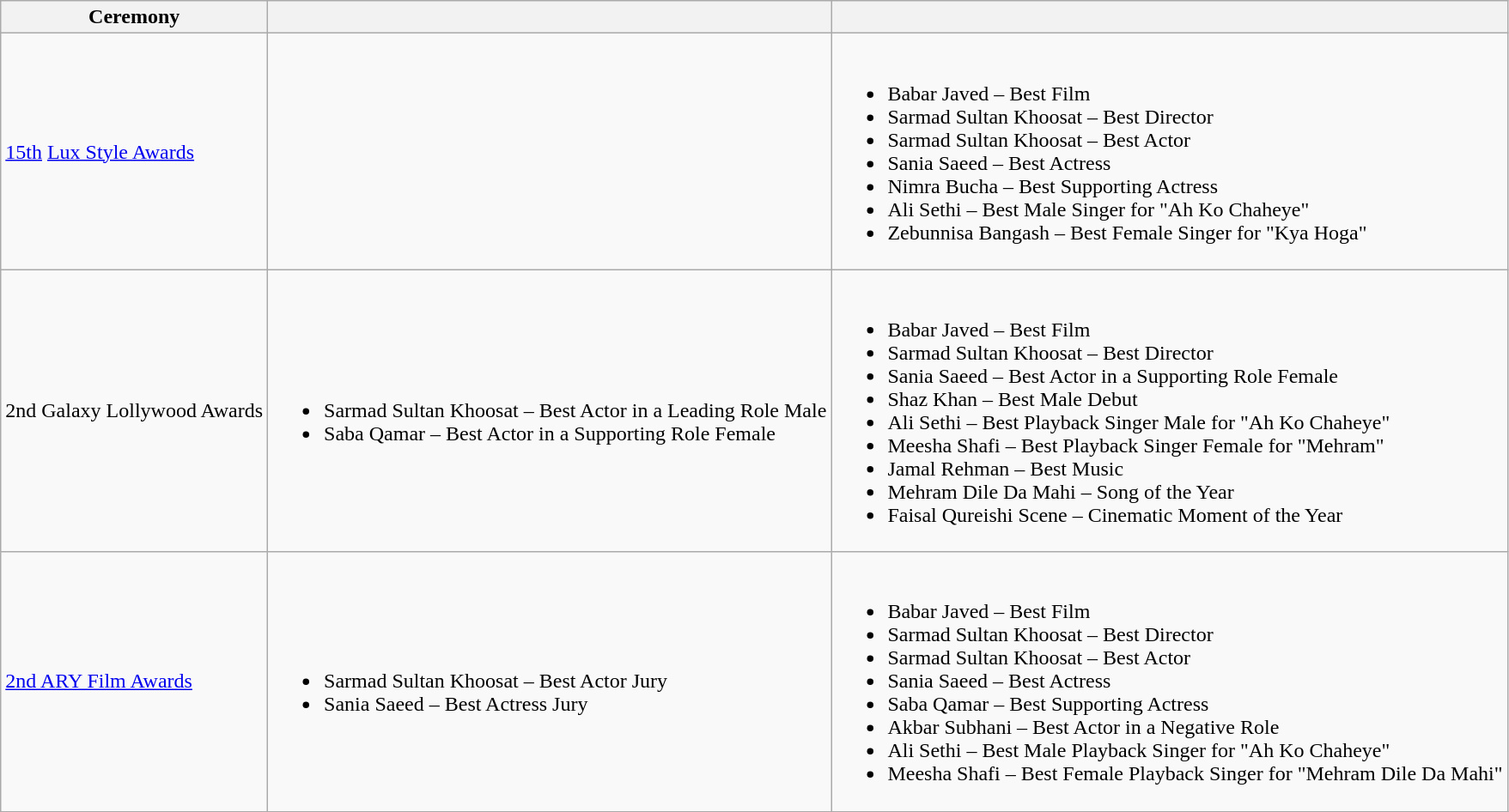<table class="wikitable">
<tr>
<th>Ceremony</th>
<th></th>
<th></th>
</tr>
<tr>
<td><a href='#'>15th</a> <a href='#'>Lux Style Awards</a><br></td>
<td></td>
<td><br><ul><li>Babar Javed – Best Film</li><li>Sarmad Sultan Khoosat – Best Director</li><li>Sarmad Sultan Khoosat – Best Actor</li><li>Sania Saeed – Best Actress</li><li>Nimra Bucha – Best Supporting Actress</li><li>Ali Sethi – Best Male Singer for "Ah Ko Chaheye"</li><li>Zebunnisa Bangash – Best Female Singer for "Kya Hoga"</li></ul></td>
</tr>
<tr>
<td>2nd Galaxy Lollywood Awards</td>
<td><br><ul><li>Sarmad Sultan Khoosat – Best Actor in a Leading Role Male</li><li>Saba Qamar – Best Actor in a Supporting Role Female</li></ul></td>
<td><br><ul><li>Babar Javed – Best Film</li><li>Sarmad Sultan Khoosat – Best Director</li><li>Sania Saeed – Best Actor in a Supporting Role Female</li><li>Shaz Khan – Best Male Debut</li><li>Ali Sethi – Best Playback Singer Male for "Ah Ko Chaheye"</li><li>Meesha Shafi – Best Playback Singer Female for "Mehram"</li><li>Jamal Rehman – Best Music</li><li>Mehram Dile Da Mahi – Song of the Year</li><li>Faisal Qureishi Scene – Cinematic Moment of the Year</li></ul></td>
</tr>
<tr>
<td><a href='#'>2nd ARY Film Awards</a></td>
<td><br><ul><li>Sarmad Sultan Khoosat – Best Actor Jury</li><li>Sania Saeed – Best Actress Jury</li></ul></td>
<td><br><ul><li>Babar Javed – Best Film</li><li>Sarmad Sultan Khoosat – Best Director</li><li>Sarmad Sultan Khoosat – Best Actor</li><li>Sania Saeed – Best Actress</li><li>Saba Qamar – Best Supporting Actress</li><li>Akbar Subhani – Best Actor in a Negative Role</li><li>Ali Sethi – Best Male Playback Singer for "Ah Ko Chaheye"</li><li>Meesha Shafi – Best Female Playback Singer for "Mehram Dile Da Mahi"</li></ul></td>
</tr>
<tr>
</tr>
</table>
